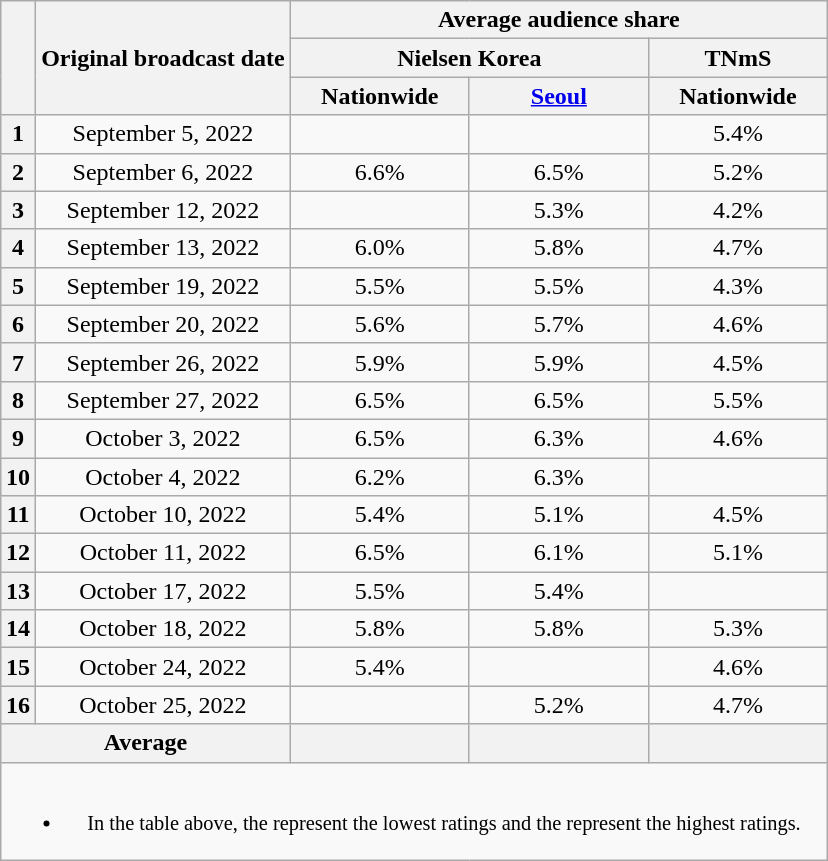<table class="wikitable" style="text-align:center; max-width:600px; margin-left:auto; margin-right:auto">
<tr>
<th scope="col" rowspan="3"></th>
<th scope="col" rowspan="3">Original broadcast date</th>
<th scope="col" colspan="3">Average audience share</th>
</tr>
<tr>
<th scope="col" colspan="2">Nielsen Korea</th>
<th scope="col">TNmS</th>
</tr>
<tr>
<th scope="col" style="width:7em">Nationwide</th>
<th scope="col" style="width:7em"><a href='#'>Seoul</a></th>
<th scope="col" style="width:7em">Nationwide</th>
</tr>
<tr>
<th scope="col">1</th>
<td>September 5, 2022</td>
<td><strong></strong> </td>
<td><strong></strong> </td>
<td>5.4% </td>
</tr>
<tr>
<th scope="col">2</th>
<td>September 6, 2022</td>
<td>6.6% </td>
<td>6.5% </td>
<td>5.2% </td>
</tr>
<tr>
<th scope="col">3</th>
<td>September 12, 2022</td>
<td><strong></strong> </td>
<td>5.3% </td>
<td>4.2% </td>
</tr>
<tr>
<th scope="col">4</th>
<td>September 13, 2022</td>
<td>6.0% </td>
<td>5.8% </td>
<td>4.7% </td>
</tr>
<tr>
<th scope="col">5</th>
<td>September 19, 2022</td>
<td>5.5% </td>
<td>5.5% </td>
<td>4.3% </td>
</tr>
<tr>
<th scope="col">6</th>
<td>September 20, 2022</td>
<td>5.6% </td>
<td>5.7% </td>
<td>4.6% </td>
</tr>
<tr>
<th scope="col">7</th>
<td>September 26, 2022</td>
<td>5.9% </td>
<td>5.9% </td>
<td>4.5% </td>
</tr>
<tr>
<th scope="col">8</th>
<td>September 27, 2022</td>
<td>6.5% </td>
<td>6.5% </td>
<td>5.5% </td>
</tr>
<tr>
<th scope="col">9</th>
<td>October 3, 2022</td>
<td>6.5% </td>
<td>6.3% </td>
<td>4.6% </td>
</tr>
<tr>
<th scope="col">10</th>
<td>October 4, 2022</td>
<td>6.2% </td>
<td>6.3% </td>
<td><strong></strong> </td>
</tr>
<tr>
<th scope="col">11</th>
<td>October 10, 2022</td>
<td>5.4% </td>
<td>5.1% </td>
<td>4.5% </td>
</tr>
<tr>
<th scope="col">12</th>
<td>October 11, 2022</td>
<td>6.5% </td>
<td>6.1% </td>
<td>5.1% </td>
</tr>
<tr>
<th scope="col">13</th>
<td>October 17, 2022</td>
<td>5.5% </td>
<td>5.4% </td>
<td><strong></strong> </td>
</tr>
<tr>
<th scope="col">14</th>
<td>October 18, 2022</td>
<td>5.8% </td>
<td>5.8% </td>
<td>5.3% </td>
</tr>
<tr>
<th scope="col">15</th>
<td>October 24, 2022</td>
<td>5.4% </td>
<td><strong></strong> </td>
<td>4.6% </td>
</tr>
<tr>
<th scope="col">16</th>
<td>October 25, 2022</td>
<td><strong></strong> </td>
<td>5.2% </td>
<td>4.7% </td>
</tr>
<tr>
<th scope="col" colspan="2">Average</th>
<th scope="col"></th>
<th scope="col"></th>
<th scope="col"></th>
</tr>
<tr>
<td colspan="6" style="font-size:85%"><br><ul><li>In the table above, the <strong></strong> represent the lowest ratings and the <strong></strong> represent the highest ratings.</li></ul></td>
</tr>
</table>
